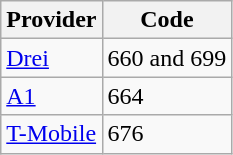<table class="wikitable">
<tr>
<th>Provider</th>
<th>Code</th>
</tr>
<tr>
<td><a href='#'>Drei</a></td>
<td>660 and 699</td>
</tr>
<tr>
<td><a href='#'>A1</a></td>
<td>664</td>
</tr>
<tr>
<td><a href='#'>T-Mobile</a></td>
<td>676</td>
</tr>
</table>
